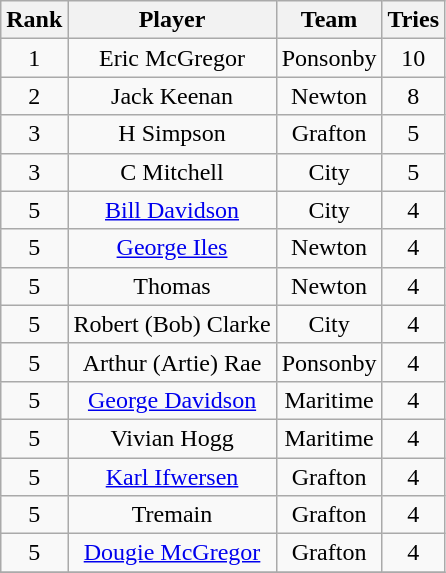<table class="wikitable sortable" style="text-align: center;">
<tr>
<th>Rank</th>
<th>Player</th>
<th>Team</th>
<th>Tries</th>
</tr>
<tr>
<td>1</td>
<td>Eric McGregor</td>
<td>Ponsonby</td>
<td>10</td>
</tr>
<tr>
<td>2</td>
<td>Jack Keenan</td>
<td>Newton</td>
<td>8</td>
</tr>
<tr>
<td>3</td>
<td>H Simpson</td>
<td>Grafton</td>
<td>5</td>
</tr>
<tr>
<td>3</td>
<td>C Mitchell</td>
<td>City</td>
<td>5</td>
</tr>
<tr>
<td>5</td>
<td><a href='#'>Bill Davidson</a></td>
<td>City</td>
<td>4</td>
</tr>
<tr>
<td>5</td>
<td><a href='#'>George Iles</a></td>
<td>Newton</td>
<td>4</td>
</tr>
<tr>
<td>5</td>
<td>Thomas</td>
<td>Newton</td>
<td>4</td>
</tr>
<tr>
<td>5</td>
<td>Robert (Bob) Clarke</td>
<td>City</td>
<td>4</td>
</tr>
<tr>
<td>5</td>
<td>Arthur (Artie) Rae</td>
<td>Ponsonby</td>
<td>4</td>
</tr>
<tr>
<td>5</td>
<td><a href='#'>George Davidson</a></td>
<td>Maritime</td>
<td>4</td>
</tr>
<tr>
<td>5</td>
<td>Vivian Hogg</td>
<td>Maritime</td>
<td>4</td>
</tr>
<tr>
<td>5</td>
<td><a href='#'>Karl Ifwersen</a></td>
<td>Grafton</td>
<td>4</td>
</tr>
<tr>
<td>5</td>
<td>Tremain</td>
<td>Grafton</td>
<td>4</td>
</tr>
<tr>
<td>5</td>
<td><a href='#'>Dougie McGregor</a></td>
<td>Grafton</td>
<td>4</td>
</tr>
<tr>
</tr>
</table>
